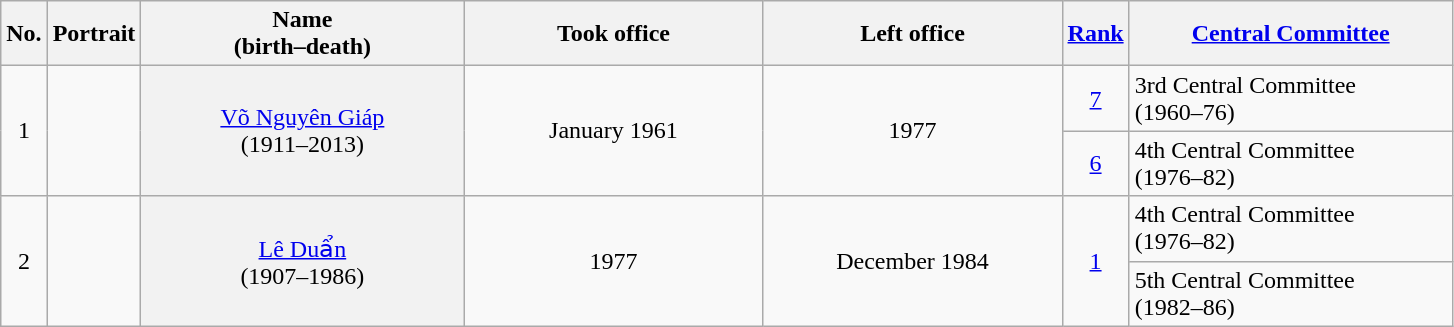<table class="wikitable">
<tr>
<th scope="col" style="width:1em;">No.<br></th>
<th scope="col" style="width:1em;">Portrait</th>
<th scope="col" style="width:13em;">Name<br>(birth–death)</th>
<th scope="col" style="width:12em;">Took office</th>
<th scope="col" style="width:12em;">Left office</th>
<th scope="col" style="width:1em;"><a href='#'>Rank</a><br></th>
<th scope="col" style="width:13em;"><a href='#'>Central Committee</a></th>
</tr>
<tr>
<td rowspan="2" align="center">1</td>
<td rowspan="2" align="center"><br></td>
<th rowspan="2" align="center" scope="row" style="font-weight:normal;"><a href='#'>Võ Nguyên Giáp</a><br>(1911–2013)</th>
<td rowspan="2" align="center">January 1961</td>
<td rowspan="2" align="center">1977</td>
<td align="center"><a href='#'>7</a></td>
<td>3rd Central Committee<br>(1960–76)</td>
</tr>
<tr>
<td align="center"><a href='#'>6</a></td>
<td>4th Central Committee<br>(1976–82)</td>
</tr>
<tr>
<td rowspan="2" align="center">2</td>
<td rowspan="2" align="center"><br></td>
<th rowspan="2" align="center" scope="row" style="font-weight:normal;"><a href='#'>Lê Duẩn</a><br>(1907–1986)</th>
<td rowspan="2" align="center">1977</td>
<td rowspan="2" align="center">December 1984</td>
<td rowspan="2" align="center"><a href='#'>1</a></td>
<td>4th Central Committee<br>(1976–82)</td>
</tr>
<tr>
<td>5th Central Committee<br>(1982–86)</td>
</tr>
</table>
